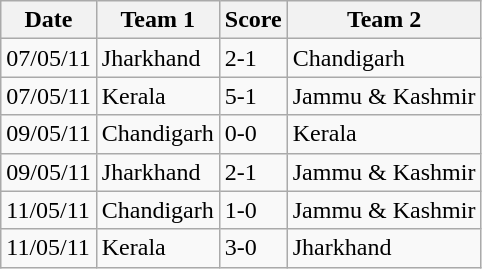<table class="wikitable">
<tr>
<th>Date</th>
<th>Team 1</th>
<th>Score</th>
<th>Team 2</th>
</tr>
<tr>
<td>07/05/11</td>
<td>Jharkhand</td>
<td>2-1</td>
<td>Chandigarh</td>
</tr>
<tr>
<td>07/05/11</td>
<td>Kerala</td>
<td>5-1</td>
<td>Jammu & Kashmir</td>
</tr>
<tr>
<td>09/05/11</td>
<td>Chandigarh</td>
<td>0-0</td>
<td>Kerala</td>
</tr>
<tr>
<td>09/05/11</td>
<td>Jharkhand</td>
<td>2-1</td>
<td>Jammu & Kashmir</td>
</tr>
<tr>
<td>11/05/11</td>
<td>Chandigarh</td>
<td>1-0</td>
<td>Jammu & Kashmir</td>
</tr>
<tr>
<td>11/05/11</td>
<td>Kerala</td>
<td>3-0</td>
<td>Jharkhand</td>
</tr>
</table>
